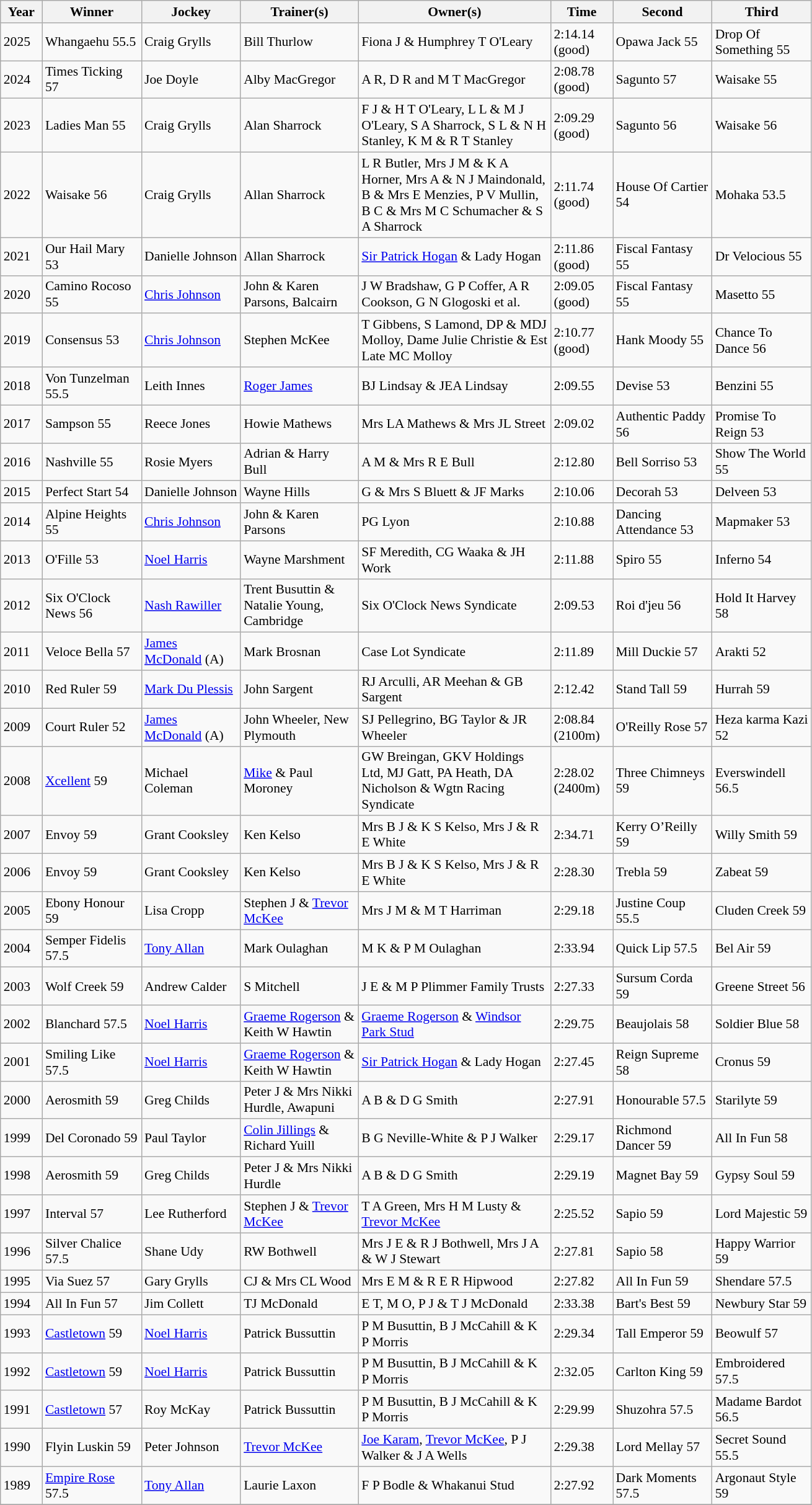<table class="wikitable sortable" style="font-size:90%">
<tr>
<th style="width:38px">Year<br></th>
<th style="width:100px">Winner<br></th>
<th style="width:100px">Jockey<br></th>
<th style="width:120px">Trainer(s)<br></th>
<th style="width:200px">Owner(s)</th>
<th style="width:60px">Time<br></th>
<th style="width:100px">Second<br></th>
<th style="width:100px">Third<br></th>
</tr>
<tr>
<td>2025</td>
<td>Whangaehu 55.5</td>
<td>Craig Grylls</td>
<td>Bill Thurlow</td>
<td>Fiona J & Humphrey T O'Leary</td>
<td>2:14.14 (good)</td>
<td>Opawa Jack 55</td>
<td>Drop Of Something 55</td>
</tr>
<tr>
<td>2024</td>
<td>Times Ticking 57</td>
<td>Joe Doyle</td>
<td>Alby MacGregor</td>
<td>A R, D R and M T MacGregor</td>
<td>2:08.78 (good)</td>
<td>Sagunto 57</td>
<td>Waisake 55</td>
</tr>
<tr>
<td>2023 </td>
<td>Ladies Man 55</td>
<td>Craig Grylls</td>
<td>Alan Sharrock</td>
<td>F J & H T O'Leary, L L & M J O'Leary, S A Sharrock, S L & N H Stanley, K M & R T Stanley</td>
<td>2:09.29 (good)</td>
<td>Sagunto 56</td>
<td>Waisake 56</td>
</tr>
<tr>
<td>2022</td>
<td>Waisake 56</td>
<td>Craig Grylls</td>
<td>Allan Sharrock</td>
<td>L R Butler, Mrs J M & K A Horner, Mrs A & N J Maindonald, B & Mrs E Menzies, P V Mullin, B C & Mrs M C Schumacher & S A Sharrock</td>
<td>2:11.74 (good)</td>
<td>House Of Cartier 54</td>
<td>Mohaka 53.5</td>
</tr>
<tr>
<td>2021</td>
<td>Our Hail Mary 53</td>
<td>Danielle Johnson</td>
<td>Allan Sharrock</td>
<td><a href='#'> Sir Patrick Hogan</a> & Lady Hogan</td>
<td>2:11.86 (good)</td>
<td>Fiscal Fantasy 55</td>
<td>Dr Velocious 55</td>
</tr>
<tr>
<td>2020 </td>
<td>Camino Rocoso 55</td>
<td><a href='#'>Chris Johnson</a></td>
<td>John & Karen Parsons, Balcairn</td>
<td>J W Bradshaw, G P Coffer, A R Cookson, G N Glogoski et al.</td>
<td>2:09.05 (good)</td>
<td>Fiscal Fantasy 55</td>
<td>Masetto 55</td>
</tr>
<tr>
<td>2019 </td>
<td>Consensus 53</td>
<td><a href='#'>Chris Johnson</a></td>
<td>Stephen McKee</td>
<td>T Gibbens, S Lamond, DP & MDJ Molloy, Dame Julie Christie & Est Late MC Molloy</td>
<td>2:10.77 (good)</td>
<td>Hank Moody 55</td>
<td>Chance To Dance 56</td>
</tr>
<tr>
<td>2018</td>
<td>Von Tunzelman 55.5</td>
<td>Leith Innes</td>
<td><a href='#'>Roger James</a></td>
<td>BJ Lindsay & JEA Lindsay</td>
<td>2:09.55</td>
<td>Devise 53</td>
<td>Benzini 55</td>
</tr>
<tr>
<td>2017</td>
<td>Sampson 55</td>
<td>Reece Jones</td>
<td>Howie Mathews</td>
<td>Mrs LA Mathews & Mrs JL Street</td>
<td>2:09.02</td>
<td>Authentic Paddy 56</td>
<td>Promise To Reign 53</td>
</tr>
<tr>
<td>2016</td>
<td>Nashville 55</td>
<td>Rosie Myers</td>
<td>Adrian & Harry Bull</td>
<td>A M & Mrs R E Bull</td>
<td>2:12.80</td>
<td>Bell Sorriso 53</td>
<td>Show The World 55</td>
</tr>
<tr>
<td>2015</td>
<td>Perfect Start 54</td>
<td>Danielle Johnson</td>
<td>Wayne Hills</td>
<td>G & Mrs S Bluett & JF Marks</td>
<td>2:10.06</td>
<td>Decorah 53</td>
<td>Delveen 53</td>
</tr>
<tr>
<td>2014</td>
<td>Alpine Heights 55</td>
<td><a href='#'>Chris Johnson</a></td>
<td>John & Karen Parsons</td>
<td>PG Lyon</td>
<td>2:10.88</td>
<td>Dancing Attendance 53</td>
<td>Mapmaker 53</td>
</tr>
<tr>
<td>2013</td>
<td>O'Fille 53</td>
<td><a href='#'>Noel Harris</a></td>
<td>Wayne Marshment</td>
<td>SF Meredith, CG Waaka & JH Work</td>
<td>2:11.88</td>
<td>Spiro 55</td>
<td>Inferno 54</td>
</tr>
<tr>
<td>2012</td>
<td>Six O'Clock News 56</td>
<td><a href='#'>Nash Rawiller</a></td>
<td>Trent Busuttin & Natalie Young, Cambridge</td>
<td>Six O'Clock News Syndicate</td>
<td>2:09.53</td>
<td>Roi d'jeu 56</td>
<td>Hold It Harvey 58</td>
</tr>
<tr>
<td>2011</td>
<td>Veloce Bella 57</td>
<td><a href='#'>James McDonald</a> (A)</td>
<td>Mark Brosnan</td>
<td>Case Lot Syndicate</td>
<td>2:11.89</td>
<td>Mill Duckie 57</td>
<td>Arakti 52</td>
</tr>
<tr>
<td>2010</td>
<td>Red Ruler 59</td>
<td><a href='#'>Mark Du Plessis</a></td>
<td>John Sargent</td>
<td>RJ Arculli, AR Meehan & GB Sargent</td>
<td>2:12.42</td>
<td>Stand Tall 59</td>
<td>Hurrah 59</td>
</tr>
<tr>
<td>2009</td>
<td>Court Ruler 52</td>
<td><a href='#'>James McDonald</a> (A)</td>
<td>John Wheeler, New Plymouth</td>
<td>SJ Pellegrino, BG Taylor & JR Wheeler</td>
<td>2:08.84 (2100m)</td>
<td>O'Reilly Rose 57</td>
<td>Heza karma Kazi 52</td>
</tr>
<tr>
<td>2008</td>
<td><a href='#'>Xcellent</a> 59</td>
<td>Michael Coleman</td>
<td><a href='#'>Mike</a> & Paul Moroney</td>
<td>GW Breingan, GKV Holdings Ltd, MJ Gatt, PA Heath, DA Nicholson & Wgtn Racing Syndicate</td>
<td>2:28.02 (2400m)</td>
<td>Three Chimneys 59</td>
<td>Everswindell 56.5</td>
</tr>
<tr>
<td>2007</td>
<td>Envoy 59</td>
<td>Grant Cooksley</td>
<td>Ken Kelso</td>
<td>Mrs B J & K S Kelso, Mrs J & R E White</td>
<td>2:34.71</td>
<td>Kerry O’Reilly 59</td>
<td>Willy Smith 59</td>
</tr>
<tr>
<td>2006</td>
<td>Envoy 59</td>
<td>Grant Cooksley</td>
<td>Ken Kelso</td>
<td>Mrs B J & K S Kelso, Mrs J & R E White</td>
<td>2:28.30</td>
<td>Trebla 59</td>
<td>Zabeat 59</td>
</tr>
<tr>
<td>2005</td>
<td>Ebony Honour 59</td>
<td>Lisa Cropp</td>
<td>Stephen J & <a href='#'>Trevor McKee</a></td>
<td>Mrs J M & M T Harriman</td>
<td>2:29.18</td>
<td>Justine Coup 55.5</td>
<td>Cluden Creek 59</td>
</tr>
<tr>
<td>2004</td>
<td>Semper Fidelis 57.5</td>
<td><a href='#'>Tony Allan</a></td>
<td>Mark Oulaghan</td>
<td>M K & P M Oulaghan</td>
<td>2:33.94</td>
<td>Quick Lip 57.5</td>
<td>Bel Air 59</td>
</tr>
<tr>
<td>2003</td>
<td>Wolf Creek 59</td>
<td>Andrew Calder</td>
<td>S Mitchell</td>
<td>J E & M P Plimmer Family Trusts</td>
<td>2:27.33</td>
<td>Sursum Corda 59</td>
<td>Greene Street 56</td>
</tr>
<tr>
<td>2002</td>
<td>Blanchard 57.5</td>
<td><a href='#'>Noel Harris</a></td>
<td><a href='#'>Graeme Rogerson</a> & Keith W Hawtin</td>
<td><a href='#'>Graeme Rogerson</a> & <a href='#'>Windsor Park Stud</a></td>
<td>2:29.75</td>
<td>Beaujolais 58</td>
<td>Soldier Blue 58</td>
</tr>
<tr>
<td>2001</td>
<td>Smiling Like 57.5</td>
<td><a href='#'>Noel Harris</a></td>
<td><a href='#'>Graeme Rogerson</a> & Keith W Hawtin</td>
<td><a href='#'>Sir Patrick Hogan</a> & Lady Hogan</td>
<td>2:27.45</td>
<td>Reign Supreme 58</td>
<td>Cronus 59</td>
</tr>
<tr>
<td>2000</td>
<td>Aerosmith 59</td>
<td>Greg Childs</td>
<td>Peter J & Mrs Nikki Hurdle, Awapuni</td>
<td>A B & D G Smith</td>
<td>2:27.91</td>
<td>Honourable 57.5</td>
<td>Starilyte 59</td>
</tr>
<tr>
<td>1999</td>
<td>Del Coronado 59</td>
<td>Paul Taylor</td>
<td><a href='#'>Colin Jillings</a> & Richard Yuill</td>
<td>B G Neville-White & P J Walker</td>
<td>2:29.17</td>
<td>Richmond Dancer 59</td>
<td>All In Fun 58</td>
</tr>
<tr>
<td>1998</td>
<td>Aerosmith 59</td>
<td>Greg Childs</td>
<td>Peter J & Mrs Nikki Hurdle</td>
<td>A B & D G Smith</td>
<td>2:29.19</td>
<td>Magnet Bay 59</td>
<td>Gypsy Soul 59</td>
</tr>
<tr>
<td>1997</td>
<td>Interval 57</td>
<td>Lee Rutherford</td>
<td>Stephen J & <a href='#'>Trevor McKee</a></td>
<td>T A Green, Mrs H M Lusty & <a href='#'>Trevor McKee</a></td>
<td>2:25.52</td>
<td>Sapio 59</td>
<td>Lord Majestic 59</td>
</tr>
<tr>
<td>1996</td>
<td>Silver Chalice 57.5</td>
<td>Shane Udy</td>
<td>RW Bothwell</td>
<td>Mrs J E & R J Bothwell, Mrs J A & W J Stewart</td>
<td>2:27.81</td>
<td>Sapio 58</td>
<td>Happy Warrior 59</td>
</tr>
<tr>
<td>1995</td>
<td>Via Suez 57</td>
<td>Gary Grylls</td>
<td>CJ & Mrs CL Wood</td>
<td>Mrs E M & R E R Hipwood</td>
<td>2:27.82</td>
<td>All In Fun 59</td>
<td>Shendare 57.5</td>
</tr>
<tr>
<td>1994</td>
<td>All In Fun 57</td>
<td>Jim Collett</td>
<td>TJ McDonald</td>
<td>E T, M O, P J & T J McDonald</td>
<td>2:33.38</td>
<td>Bart's Best 59</td>
<td>Newbury Star 59</td>
</tr>
<tr>
<td>1993</td>
<td><a href='#'>Castletown</a> 59</td>
<td><a href='#'>Noel Harris</a></td>
<td>Patrick Bussuttin</td>
<td>P M Busuttin, B J McCahill & K P Morris</td>
<td>2:29.34</td>
<td>Tall Emperor 59</td>
<td>Beowulf 57</td>
</tr>
<tr>
<td>1992</td>
<td><a href='#'>Castletown</a> 59</td>
<td><a href='#'>Noel Harris</a></td>
<td>Patrick Bussuttin</td>
<td>P M Busuttin, B J McCahill & K P Morris</td>
<td>2:32.05</td>
<td>Carlton King 59</td>
<td>Embroidered 57.5</td>
</tr>
<tr>
<td>1991</td>
<td><a href='#'>Castletown</a> 57</td>
<td>Roy McKay</td>
<td>Patrick Bussuttin</td>
<td>P M Busuttin, B J McCahill & K P Morris</td>
<td>2:29.99</td>
<td>Shuzohra 57.5</td>
<td>Madame Bardot 56.5</td>
</tr>
<tr>
<td>1990</td>
<td>Flyin Luskin 59</td>
<td>Peter Johnson</td>
<td><a href='#'>Trevor McKee</a></td>
<td><a href='#'>Joe Karam</a>, <a href='#'>Trevor McKee</a>, P J Walker & J A Wells</td>
<td>2:29.38</td>
<td>Lord Mellay 57</td>
<td>Secret Sound 55.5</td>
</tr>
<tr>
<td>1989</td>
<td><a href='#'>Empire Rose</a> 57.5</td>
<td><a href='#'>Tony Allan</a></td>
<td>Laurie Laxon</td>
<td>F P Bodle & Whakanui Stud</td>
<td>2:27.92</td>
<td>Dark Moments 57.5</td>
<td>Argonaut Style 59</td>
</tr>
<tr>
</tr>
</table>
